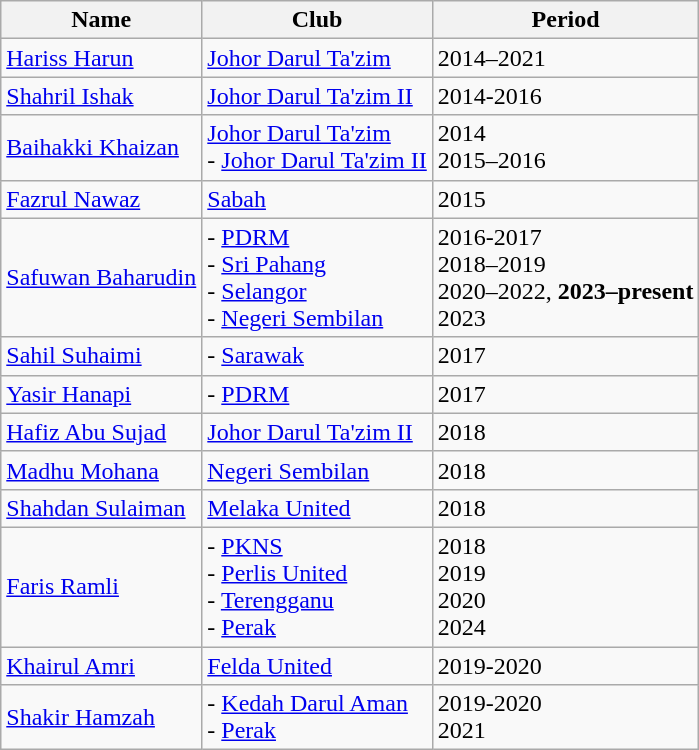<table class="wikitable">
<tr>
<th>Name</th>
<th>Club</th>
<th>Period</th>
</tr>
<tr>
<td><a href='#'>Hariss Harun</a></td>
<td><a href='#'>Johor Darul Ta'zim</a></td>
<td>2014–2021</td>
</tr>
<tr>
<td><a href='#'>Shahril Ishak</a></td>
<td><a href='#'>Johor Darul Ta'zim II</a></td>
<td>2014-2016</td>
</tr>
<tr>
<td><a href='#'>Baihakki Khaizan</a></td>
<td><a href='#'>Johor Darul Ta'zim</a><br>- <a href='#'>Johor Darul Ta'zim II</a></td>
<td>2014<br>2015–2016</td>
</tr>
<tr>
<td><a href='#'>Fazrul Nawaz</a></td>
<td><a href='#'>Sabah</a></td>
<td>2015</td>
</tr>
<tr>
<td><a href='#'>Safuwan Baharudin</a></td>
<td>- <a href='#'>PDRM</a><br>- <a href='#'>Sri Pahang</a><br>- <a href='#'>Selangor</a><br>- <a href='#'>Negeri Sembilan</a></td>
<td>2016-2017<br>2018–2019<br>2020–2022, <strong>2023–present</strong><br>2023</td>
</tr>
<tr>
<td><a href='#'>Sahil Suhaimi</a></td>
<td>- <a href='#'>Sarawak</a></td>
<td>2017</td>
</tr>
<tr>
<td><a href='#'>Yasir Hanapi</a></td>
<td>- <a href='#'>PDRM</a></td>
<td>2017</td>
</tr>
<tr>
<td><a href='#'>Hafiz Abu Sujad</a></td>
<td><a href='#'>Johor Darul Ta'zim II</a></td>
<td>2018</td>
</tr>
<tr>
<td><a href='#'>Madhu Mohana</a></td>
<td><a href='#'>Negeri Sembilan</a></td>
<td>2018</td>
</tr>
<tr>
<td><a href='#'>Shahdan Sulaiman</a></td>
<td><a href='#'>Melaka United</a></td>
<td>2018</td>
</tr>
<tr>
<td><a href='#'>Faris Ramli</a></td>
<td>- <a href='#'>PKNS</a><br>- <a href='#'>Perlis United</a><br>- <a href='#'>Terengganu</a><br>- <a href='#'>Perak</a></td>
<td>2018<br>2019<br>2020<br>2024</td>
</tr>
<tr>
<td><a href='#'>Khairul Amri</a></td>
<td><a href='#'>Felda United</a></td>
<td>2019-2020</td>
</tr>
<tr>
<td><a href='#'>Shakir Hamzah</a></td>
<td>- <a href='#'>Kedah Darul Aman</a><br>- <a href='#'>Perak</a></td>
<td>2019-2020<br>2021</td>
</tr>
</table>
